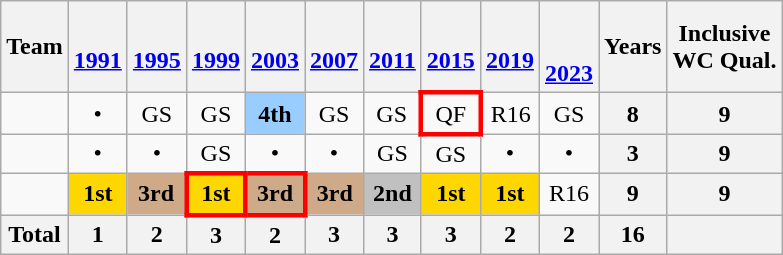<table class="wikitable"  style="text-align:center; font-size:100%;">
<tr>
<th>Team</th>
<th><br><a href='#'>1991</a></th>
<th><br><a href='#'>1995</a></th>
<th><br><a href='#'>1999</a></th>
<th><br><a href='#'>2003</a></th>
<th><br><a href='#'>2007</a></th>
<th><br><a href='#'>2011</a></th>
<th><br><a href='#'>2015</a></th>
<th><br><a href='#'>2019</a></th>
<th><br><br><a href='#'>2023</a></th>
<th>Years</th>
<th>Inclusive <br> WC Qual.</th>
</tr>
<tr>
<td align="left"></td>
<td>•</td>
<td>GS</td>
<td>GS</td>
<td style="background:#9acdff"><strong>4th</strong></td>
<td>GS</td>
<td>GS</td>
<td style="border:3px solid red">QF</td>
<td>R16</td>
<td>GS</td>
<th>8</th>
<th>9</th>
</tr>
<tr>
<td align="left"></td>
<td>•</td>
<td>•</td>
<td>GS</td>
<td>•</td>
<td>•</td>
<td>GS</td>
<td>GS</td>
<td>•</td>
<td>•</td>
<th>3</th>
<th>9</th>
</tr>
<tr>
<td align="left"></td>
<td style="background:gold"><strong>1st</strong></td>
<td style="background:#CFAA88"><strong>3rd</strong></td>
<td style="border:3px solid red; background:gold;"><strong>1st</strong></td>
<td style="border:3px solid red;background:#CFAA88"><strong>3rd</strong></td>
<td style="background:#CFAA88"><strong>3rd</strong></td>
<td style="background:silver"><strong>2nd</strong></td>
<td style="background:gold"><strong>1st</strong></td>
<td style="background:gold"><strong>1st</strong></td>
<td>R16</td>
<th>9</th>
<th>9</th>
</tr>
<tr>
<th>Total</th>
<th>1</th>
<th>2</th>
<th>3</th>
<th>2</th>
<th>3</th>
<th>3</th>
<th>3</th>
<th>2</th>
<th>2</th>
<th>16</th>
<th></th>
</tr>
</table>
